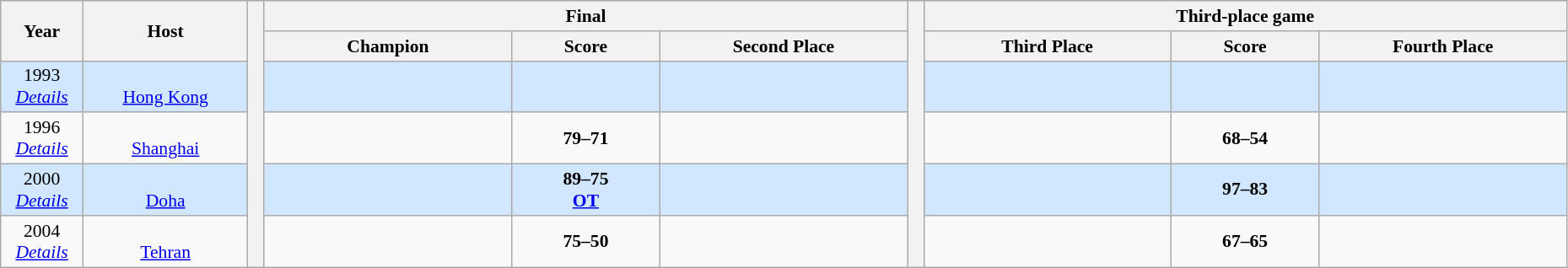<table class="wikitable" style="font-size:90%; width: 98%; text-align: center;">
<tr bgcolor=#C1D8FF>
<th rowspan=2 width=5%>Year</th>
<th rowspan=2 width=10%>Host</th>
<th width=1% rowspan=6 bgcolor=ffffff></th>
<th colspan=3>Final</th>
<th width=1% rowspan=6 bgcolor=ffffff></th>
<th colspan=3>Third-place game</th>
</tr>
<tr bgcolor=#EFEFEF>
<th width=15%>Champion</th>
<th width=9%>Score</th>
<th width=15%>Second Place</th>
<th width=15%>Third Place</th>
<th width=9%>Score</th>
<th width=15%>Fourth Place</th>
</tr>
<tr bgcolor=#D0E7FF>
<td>1993 <br> <em><a href='#'>Details</a></em></td>
<td><br><a href='#'>Hong Kong</a></td>
<td><strong></strong></td>
<td></td>
<td></td>
<td></td>
<td></td>
<td></td>
</tr>
<tr>
<td>1996 <br> <em><a href='#'>Details</a></em></td>
<td><br><a href='#'>Shanghai</a></td>
<td><strong></strong></td>
<td><strong>79–71</strong></td>
<td></td>
<td></td>
<td><strong>68–54</strong></td>
<td></td>
</tr>
<tr bgcolor=#D0E7FF>
<td>2000 <br> <em><a href='#'>Details</a></em></td>
<td><br><a href='#'>Doha</a></td>
<td><strong></strong></td>
<td><strong>89–75<br><a href='#'>OT</a></strong></td>
<td></td>
<td></td>
<td><strong>97–83</strong></td>
<td></td>
</tr>
<tr>
<td>2004 <br> <em><a href='#'>Details</a></em></td>
<td><br><a href='#'>Tehran</a></td>
<td><strong></strong></td>
<td><strong>75–50</strong></td>
<td></td>
<td></td>
<td><strong>67–65</strong></td>
<td></td>
</tr>
</table>
